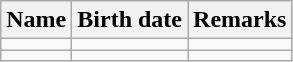<table class="wikitable sortable">
<tr>
<th rowspan="2" style="text-align:left;">Name</th>
<th rowspan="2">Birth date</th>
<th rowspan="2" class="unsortable">Remarks</th>
</tr>
<tr>
</tr>
<tr>
<td data-sort-value="Shinano, Soraha"></td>
<td></td>
<td></td>
</tr>
<tr>
<td data-sort-value="Nakamura, Mai"></td>
<td></td>
<td></td>
</tr>
</table>
